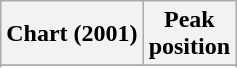<table class="wikitable sortable">
<tr>
<th>Chart (2001)</th>
<th>Peak<br>position</th>
</tr>
<tr>
</tr>
<tr>
</tr>
</table>
